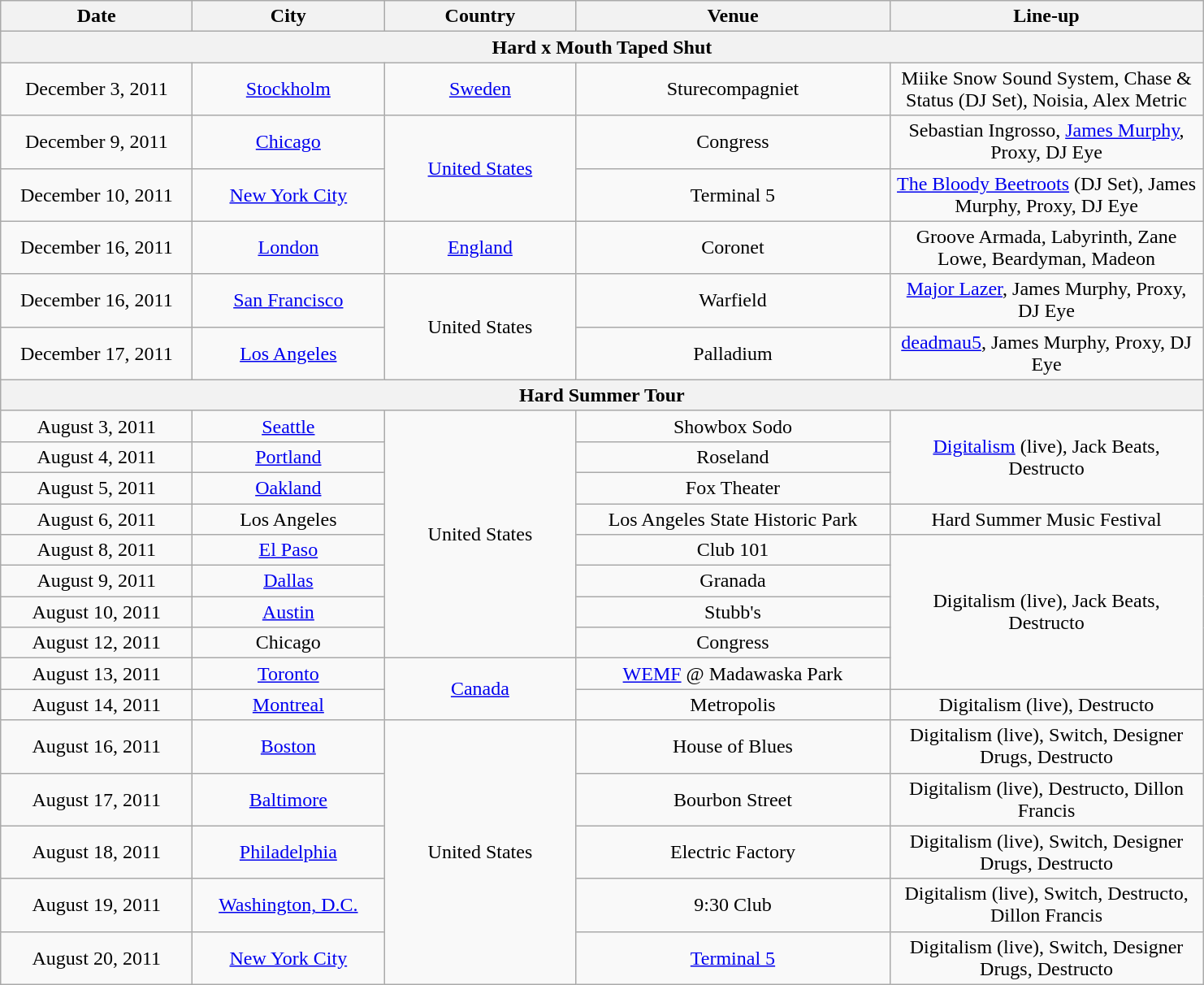<table class="wikitable" style="text-align:center;">
<tr>
<th style="width:150px;">Date</th>
<th style="width:150px;">City</th>
<th style="width:150px;">Country</th>
<th style="width:250px;">Venue</th>
<th style="width:250px;">Line-up</th>
</tr>
<tr>
<th colspan="5"><strong>Hard x Mouth Taped Shut</strong></th>
</tr>
<tr>
<td>December 3, 2011</td>
<td><a href='#'>Stockholm</a></td>
<td><a href='#'>Sweden</a></td>
<td>Sturecompagniet</td>
<td>Miike Snow Sound System, Chase & Status (DJ Set), Noisia, Alex Metric</td>
</tr>
<tr>
<td>December 9, 2011</td>
<td><a href='#'>Chicago</a></td>
<td rowspan="2"><a href='#'>United States</a></td>
<td>Congress</td>
<td>Sebastian Ingrosso, <a href='#'>James Murphy</a>, Proxy, DJ Eye</td>
</tr>
<tr>
<td>December 10, 2011</td>
<td><a href='#'>New York City</a></td>
<td>Terminal 5</td>
<td><a href='#'>The Bloody Beetroots</a> (DJ Set), James Murphy, Proxy, DJ Eye</td>
</tr>
<tr>
<td>December 16, 2011</td>
<td><a href='#'>London</a></td>
<td><a href='#'>England</a></td>
<td>Coronet</td>
<td>Groove Armada, Labyrinth, Zane Lowe, Beardyman, Madeon</td>
</tr>
<tr>
<td>December 16, 2011</td>
<td><a href='#'>San Francisco</a></td>
<td rowspan="2">United States</td>
<td>Warfield</td>
<td><a href='#'>Major Lazer</a>, James Murphy, Proxy, DJ Eye</td>
</tr>
<tr>
<td>December 17, 2011</td>
<td><a href='#'>Los Angeles</a></td>
<td>Palladium</td>
<td><a href='#'>deadmau5</a>, James Murphy, Proxy, DJ Eye</td>
</tr>
<tr>
<th colspan="5">Hard Summer Tour</th>
</tr>
<tr>
<td>August 3, 2011</td>
<td><a href='#'>Seattle</a></td>
<td rowspan="8">United States</td>
<td>Showbox Sodo</td>
<td rowspan="3"><a href='#'>Digitalism</a> (live), Jack Beats, Destructo</td>
</tr>
<tr>
<td>August 4, 2011</td>
<td><a href='#'>Portland</a></td>
<td>Roseland</td>
</tr>
<tr>
<td>August 5, 2011</td>
<td><a href='#'>Oakland</a></td>
<td>Fox Theater</td>
</tr>
<tr>
<td>August 6, 2011</td>
<td>Los Angeles</td>
<td>Los Angeles State Historic Park</td>
<td>Hard Summer Music Festival</td>
</tr>
<tr>
<td>August 8, 2011</td>
<td><a href='#'>El Paso</a></td>
<td>Club 101</td>
<td rowspan="5">Digitalism (live), Jack Beats, Destructo</td>
</tr>
<tr>
<td>August 9, 2011</td>
<td><a href='#'>Dallas</a></td>
<td>Granada</td>
</tr>
<tr>
<td>August 10, 2011</td>
<td><a href='#'>Austin</a></td>
<td>Stubb's</td>
</tr>
<tr>
<td>August 12, 2011</td>
<td>Chicago</td>
<td>Congress</td>
</tr>
<tr>
<td>August 13, 2011</td>
<td><a href='#'>Toronto</a></td>
<td rowspan="2"><a href='#'>Canada</a></td>
<td><a href='#'>WEMF</a> @ Madawaska Park</td>
</tr>
<tr>
<td>August 14, 2011</td>
<td><a href='#'>Montreal</a></td>
<td>Metropolis</td>
<td>Digitalism (live), Destructo</td>
</tr>
<tr>
<td>August 16, 2011</td>
<td><a href='#'>Boston</a></td>
<td rowspan="5">United States</td>
<td>House of Blues</td>
<td>Digitalism (live), Switch, Designer Drugs, Destructo</td>
</tr>
<tr>
<td>August 17, 2011</td>
<td><a href='#'>Baltimore</a></td>
<td>Bourbon Street</td>
<td>Digitalism (live), Destructo, Dillon Francis</td>
</tr>
<tr>
<td>August 18, 2011</td>
<td><a href='#'>Philadelphia</a></td>
<td>Electric Factory</td>
<td>Digitalism (live), Switch, Designer Drugs, Destructo</td>
</tr>
<tr>
<td>August 19, 2011</td>
<td><a href='#'>Washington, D.C.</a></td>
<td>9:30 Club</td>
<td>Digitalism (live), Switch, Destructo, Dillon Francis</td>
</tr>
<tr>
<td>August 20, 2011</td>
<td><a href='#'>New York City</a></td>
<td><a href='#'>Terminal 5</a></td>
<td>Digitalism (live), Switch, Designer Drugs, Destructo</td>
</tr>
</table>
